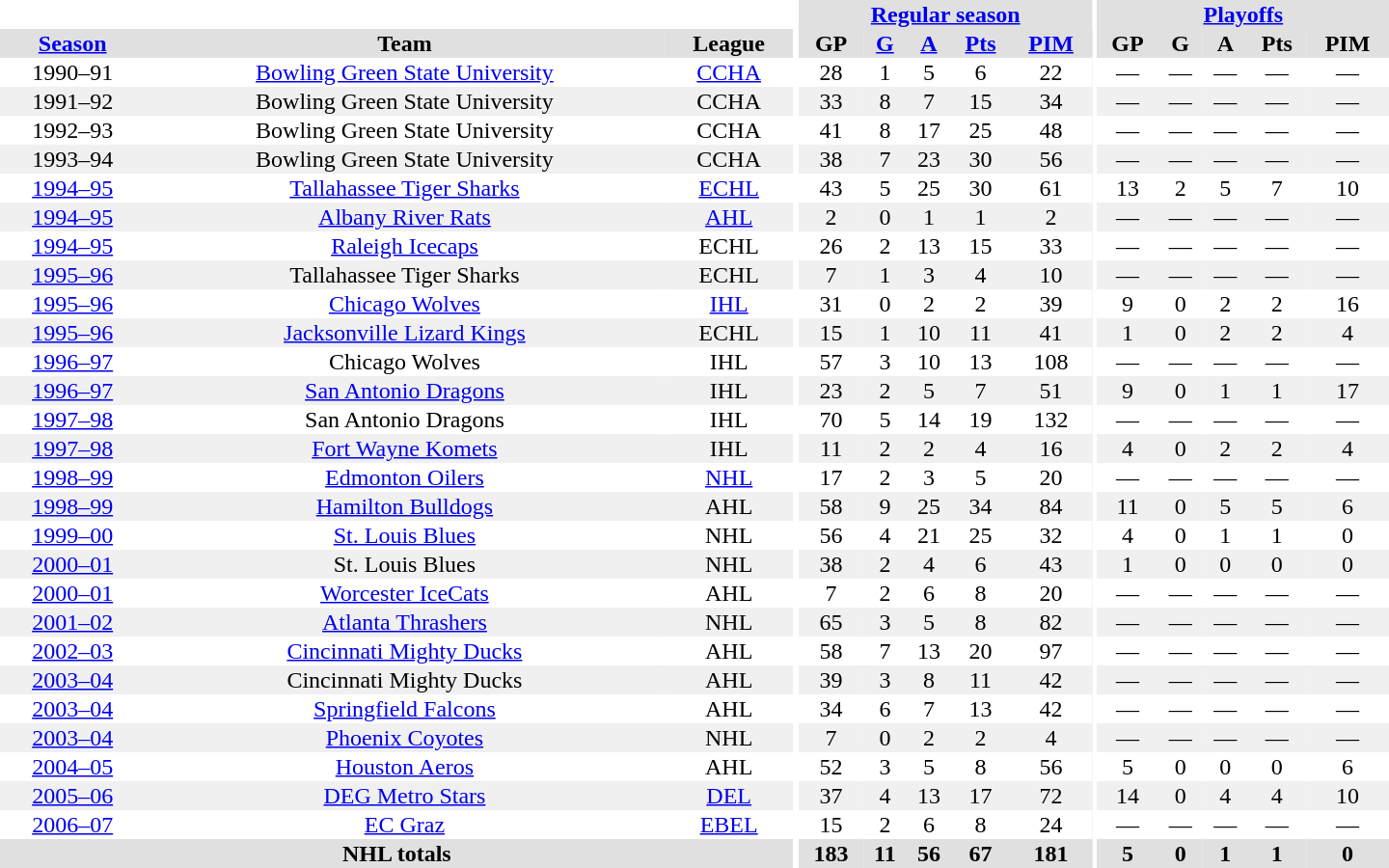<table border="0" cellpadding="1" cellspacing="0" style="text-align:center; width:60em">
<tr bgcolor="#e0e0e0">
<th colspan="3"  bgcolor="#ffffff"></th>
<th rowspan="100" bgcolor="#ffffff"></th>
<th colspan="5"><a href='#'>Regular season</a></th>
<th rowspan="100" bgcolor="#ffffff"></th>
<th colspan="5"><a href='#'>Playoffs</a></th>
</tr>
<tr bgcolor="#e0e0e0">
<th><a href='#'>Season</a></th>
<th>Team</th>
<th>League</th>
<th>GP</th>
<th><a href='#'>G</a></th>
<th><a href='#'>A</a></th>
<th><a href='#'>Pts</a></th>
<th><a href='#'>PIM</a></th>
<th>GP</th>
<th>G</th>
<th>A</th>
<th>Pts</th>
<th>PIM</th>
</tr>
<tr>
<td>1990–91</td>
<td><a href='#'>Bowling Green State University</a></td>
<td><a href='#'>CCHA</a></td>
<td>28</td>
<td>1</td>
<td>5</td>
<td>6</td>
<td>22</td>
<td>—</td>
<td>—</td>
<td>—</td>
<td>—</td>
<td>—</td>
</tr>
<tr bgcolor="#f0f0f0">
<td>1991–92</td>
<td>Bowling Green State University</td>
<td>CCHA</td>
<td>33</td>
<td>8</td>
<td>7</td>
<td>15</td>
<td>34</td>
<td>—</td>
<td>—</td>
<td>—</td>
<td>—</td>
<td>—</td>
</tr>
<tr>
<td>1992–93</td>
<td>Bowling Green State University</td>
<td>CCHA</td>
<td>41</td>
<td>8</td>
<td>17</td>
<td>25</td>
<td>48</td>
<td>—</td>
<td>—</td>
<td>—</td>
<td>—</td>
<td>—</td>
</tr>
<tr bgcolor="#f0f0f0">
<td>1993–94</td>
<td>Bowling Green State University</td>
<td>CCHA</td>
<td>38</td>
<td>7</td>
<td>23</td>
<td>30</td>
<td>56</td>
<td>—</td>
<td>—</td>
<td>—</td>
<td>—</td>
<td>—</td>
</tr>
<tr>
<td><a href='#'>1994–95</a></td>
<td><a href='#'>Tallahassee Tiger Sharks</a></td>
<td><a href='#'>ECHL</a></td>
<td>43</td>
<td>5</td>
<td>25</td>
<td>30</td>
<td>61</td>
<td>13</td>
<td>2</td>
<td>5</td>
<td>7</td>
<td>10</td>
</tr>
<tr bgcolor="#f0f0f0">
<td><a href='#'>1994–95</a></td>
<td><a href='#'>Albany River Rats</a></td>
<td><a href='#'>AHL</a></td>
<td>2</td>
<td>0</td>
<td>1</td>
<td>1</td>
<td>2</td>
<td>—</td>
<td>—</td>
<td>—</td>
<td>—</td>
<td>—</td>
</tr>
<tr>
<td><a href='#'>1994–95</a></td>
<td><a href='#'>Raleigh Icecaps</a></td>
<td>ECHL</td>
<td>26</td>
<td>2</td>
<td>13</td>
<td>15</td>
<td>33</td>
<td>—</td>
<td>—</td>
<td>—</td>
<td>—</td>
<td>—</td>
</tr>
<tr bgcolor="#f0f0f0">
<td><a href='#'>1995–96</a></td>
<td>Tallahassee Tiger Sharks</td>
<td>ECHL</td>
<td>7</td>
<td>1</td>
<td>3</td>
<td>4</td>
<td>10</td>
<td>—</td>
<td>—</td>
<td>—</td>
<td>—</td>
<td>—</td>
</tr>
<tr>
<td><a href='#'>1995–96</a></td>
<td><a href='#'>Chicago Wolves</a></td>
<td><a href='#'>IHL</a></td>
<td>31</td>
<td>0</td>
<td>2</td>
<td>2</td>
<td>39</td>
<td>9</td>
<td>0</td>
<td>2</td>
<td>2</td>
<td>16</td>
</tr>
<tr bgcolor="#f0f0f0">
<td><a href='#'>1995–96</a></td>
<td><a href='#'>Jacksonville Lizard Kings</a></td>
<td>ECHL</td>
<td>15</td>
<td>1</td>
<td>10</td>
<td>11</td>
<td>41</td>
<td>1</td>
<td>0</td>
<td>2</td>
<td>2</td>
<td>4</td>
</tr>
<tr>
</tr>
<tr>
<td><a href='#'>1996–97</a></td>
<td>Chicago Wolves</td>
<td>IHL</td>
<td>57</td>
<td>3</td>
<td>10</td>
<td>13</td>
<td>108</td>
<td>—</td>
<td>—</td>
<td>—</td>
<td>—</td>
<td>—</td>
</tr>
<tr bgcolor="#f0f0f0">
<td><a href='#'>1996–97</a></td>
<td><a href='#'>San Antonio Dragons</a></td>
<td>IHL</td>
<td>23</td>
<td>2</td>
<td>5</td>
<td>7</td>
<td>51</td>
<td>9</td>
<td>0</td>
<td>1</td>
<td>1</td>
<td>17</td>
</tr>
<tr>
<td><a href='#'>1997–98</a></td>
<td>San Antonio Dragons</td>
<td>IHL</td>
<td>70</td>
<td>5</td>
<td>14</td>
<td>19</td>
<td>132</td>
<td>—</td>
<td>—</td>
<td>—</td>
<td>—</td>
<td>—</td>
</tr>
<tr bgcolor="#f0f0f0">
<td><a href='#'>1997–98</a></td>
<td><a href='#'>Fort Wayne Komets</a></td>
<td>IHL</td>
<td>11</td>
<td>2</td>
<td>2</td>
<td>4</td>
<td>16</td>
<td>4</td>
<td>0</td>
<td>2</td>
<td>2</td>
<td>4</td>
</tr>
<tr>
<td><a href='#'>1998–99</a></td>
<td><a href='#'>Edmonton Oilers</a></td>
<td><a href='#'>NHL</a></td>
<td>17</td>
<td>2</td>
<td>3</td>
<td>5</td>
<td>20</td>
<td>—</td>
<td>—</td>
<td>—</td>
<td>—</td>
<td>—</td>
</tr>
<tr bgcolor="#f0f0f0">
<td><a href='#'>1998–99</a></td>
<td><a href='#'>Hamilton Bulldogs</a></td>
<td>AHL</td>
<td>58</td>
<td>9</td>
<td>25</td>
<td>34</td>
<td>84</td>
<td>11</td>
<td>0</td>
<td>5</td>
<td>5</td>
<td>6</td>
</tr>
<tr>
<td><a href='#'>1999–00</a></td>
<td><a href='#'>St. Louis Blues</a></td>
<td>NHL</td>
<td>56</td>
<td>4</td>
<td>21</td>
<td>25</td>
<td>32</td>
<td>4</td>
<td>0</td>
<td>1</td>
<td>1</td>
<td>0</td>
</tr>
<tr bgcolor="#f0f0f0">
<td><a href='#'>2000–01</a></td>
<td>St. Louis Blues</td>
<td>NHL</td>
<td>38</td>
<td>2</td>
<td>4</td>
<td>6</td>
<td>43</td>
<td>1</td>
<td>0</td>
<td>0</td>
<td>0</td>
<td>0</td>
</tr>
<tr>
<td><a href='#'>2000–01</a></td>
<td><a href='#'>Worcester IceCats</a></td>
<td>AHL</td>
<td>7</td>
<td>2</td>
<td>6</td>
<td>8</td>
<td>20</td>
<td>—</td>
<td>—</td>
<td>—</td>
<td>—</td>
<td>—</td>
</tr>
<tr bgcolor="#f0f0f0">
<td><a href='#'>2001–02</a></td>
<td><a href='#'>Atlanta Thrashers</a></td>
<td>NHL</td>
<td>65</td>
<td>3</td>
<td>5</td>
<td>8</td>
<td>82</td>
<td>—</td>
<td>—</td>
<td>—</td>
<td>—</td>
<td>—</td>
</tr>
<tr>
<td><a href='#'>2002–03</a></td>
<td><a href='#'>Cincinnati Mighty Ducks</a></td>
<td>AHL</td>
<td>58</td>
<td>7</td>
<td>13</td>
<td>20</td>
<td>97</td>
<td>—</td>
<td>—</td>
<td>—</td>
<td>—</td>
<td>—</td>
</tr>
<tr bgcolor="#f0f0f0">
<td><a href='#'>2003–04</a></td>
<td>Cincinnati Mighty Ducks</td>
<td>AHL</td>
<td>39</td>
<td>3</td>
<td>8</td>
<td>11</td>
<td>42</td>
<td>—</td>
<td>—</td>
<td>—</td>
<td>—</td>
<td>—</td>
</tr>
<tr>
<td><a href='#'>2003–04</a></td>
<td><a href='#'>Springfield Falcons</a></td>
<td>AHL</td>
<td>34</td>
<td>6</td>
<td>7</td>
<td>13</td>
<td>42</td>
<td>—</td>
<td>—</td>
<td>—</td>
<td>—</td>
<td>—</td>
</tr>
<tr bgcolor="#f0f0f0">
<td><a href='#'>2003–04</a></td>
<td><a href='#'>Phoenix Coyotes</a></td>
<td>NHL</td>
<td>7</td>
<td>0</td>
<td>2</td>
<td>2</td>
<td>4</td>
<td>—</td>
<td>—</td>
<td>—</td>
<td>—</td>
<td>—</td>
</tr>
<tr>
<td><a href='#'>2004–05</a></td>
<td><a href='#'>Houston Aeros</a></td>
<td>AHL</td>
<td>52</td>
<td>3</td>
<td>5</td>
<td>8</td>
<td>56</td>
<td>5</td>
<td>0</td>
<td>0</td>
<td>0</td>
<td>6</td>
</tr>
<tr bgcolor="#f0f0f0">
<td><a href='#'>2005–06</a></td>
<td><a href='#'>DEG Metro Stars</a></td>
<td><a href='#'>DEL</a></td>
<td>37</td>
<td>4</td>
<td>13</td>
<td>17</td>
<td>72</td>
<td>14</td>
<td>0</td>
<td>4</td>
<td>4</td>
<td>10</td>
</tr>
<tr>
<td><a href='#'>2006–07</a></td>
<td><a href='#'>EC Graz</a></td>
<td><a href='#'>EBEL</a></td>
<td>15</td>
<td>2</td>
<td>6</td>
<td>8</td>
<td>24</td>
<td>—</td>
<td>—</td>
<td>—</td>
<td>—</td>
<td>—</td>
</tr>
<tr bgcolor="#e0e0e0">
<th colspan="3">NHL totals</th>
<th>183</th>
<th>11</th>
<th>56</th>
<th>67</th>
<th>181</th>
<th>5</th>
<th>0</th>
<th>1</th>
<th>1</th>
<th>0</th>
</tr>
</table>
